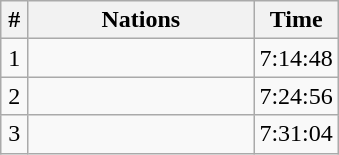<table class="wikitable" style="text-align:center;">
<tr>
<th width=8%>#</th>
<th width=67%>Nations</th>
<th width=25%>Time</th>
</tr>
<tr>
<td>1</td>
<td align="left"></td>
<td>7:14:48</td>
</tr>
<tr>
<td>2</td>
<td align="left"></td>
<td>7:24:56</td>
</tr>
<tr>
<td>3</td>
<td align="left"></td>
<td>7:31:04</td>
</tr>
</table>
